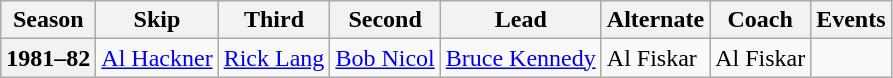<table class="wikitable">
<tr>
<th scope="col">Season</th>
<th scope="col">Skip</th>
<th scope="col">Third</th>
<th scope="col">Second</th>
<th scope="col">Lead</th>
<th scope="col">Alternate</th>
<th scope="col">Coach</th>
<th scope="col">Events</th>
</tr>
<tr>
<th scope="row">1981–82</th>
<td><a href='#'>Al Hackner</a></td>
<td><a href='#'>Rick Lang</a></td>
<td><a href='#'>Bob Nicol</a></td>
<td><a href='#'>Bruce Kennedy</a></td>
<td>Al Fiskar</td>
<td>Al Fiskar</td>
<td> </td>
</tr>
</table>
